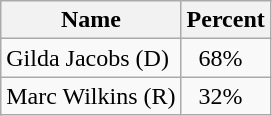<table class="wikitable">
<tr>
<th>Name</th>
<th>Percent</th>
</tr>
<tr>
<td>Gilda Jacobs (D)</td>
<td>  68%</td>
</tr>
<tr>
<td>Marc Wilkins (R)</td>
<td>  32%</td>
</tr>
</table>
